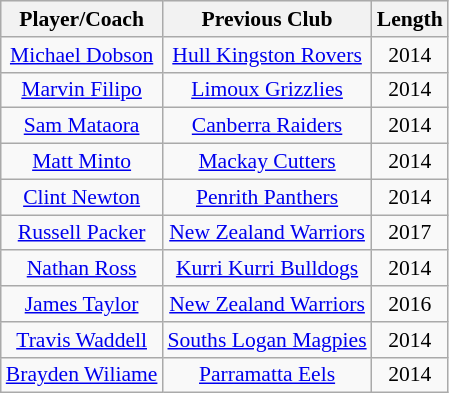<table class="wikitable sortable" style="text-align: center; font-size:90%">
<tr style="background:#efefef;">
<th>Player/Coach</th>
<th>Previous Club</th>
<th>Length</th>
</tr>
<tr>
<td><a href='#'>Michael Dobson</a></td>
<td><a href='#'>Hull Kingston Rovers</a></td>
<td>2014</td>
</tr>
<tr>
<td><a href='#'>Marvin Filipo</a></td>
<td><a href='#'>Limoux Grizzlies</a></td>
<td>2014</td>
</tr>
<tr>
<td><a href='#'>Sam Mataora</a></td>
<td><a href='#'>Canberra Raiders</a></td>
<td>2014</td>
</tr>
<tr>
<td><a href='#'>Matt Minto</a></td>
<td><a href='#'>Mackay Cutters</a></td>
<td>2014</td>
</tr>
<tr>
<td><a href='#'>Clint Newton</a></td>
<td><a href='#'>Penrith Panthers</a></td>
<td>2014</td>
</tr>
<tr>
<td><a href='#'>Russell Packer</a></td>
<td><a href='#'>New Zealand Warriors</a></td>
<td>2017</td>
</tr>
<tr>
<td><a href='#'>Nathan Ross</a></td>
<td><a href='#'>Kurri Kurri Bulldogs</a></td>
<td>2014</td>
</tr>
<tr>
<td><a href='#'>James Taylor</a></td>
<td><a href='#'>New Zealand Warriors</a></td>
<td>2016</td>
</tr>
<tr>
<td><a href='#'>Travis Waddell</a></td>
<td><a href='#'>Souths Logan Magpies</a></td>
<td>2014</td>
</tr>
<tr>
<td><a href='#'>Brayden Wiliame</a></td>
<td><a href='#'>Parramatta Eels</a></td>
<td>2014</td>
</tr>
</table>
